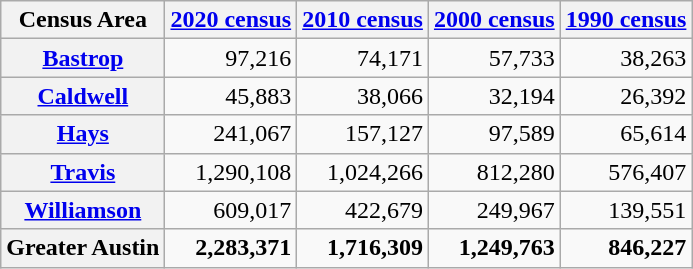<table class="wikitable sortable">
<tr>
<th>Census Area</th>
<th><a href='#'>2020 census</a></th>
<th><a href='#'>2010 census</a></th>
<th><a href='#'>2000 census</a></th>
<th><a href='#'>1990 census</a></th>
</tr>
<tr>
<th><strong><a href='#'>Bastrop</a></strong></th>
<td align="right">97,216</td>
<td align="right">74,171</td>
<td align="right">57,733</td>
<td align="right">38,263</td>
</tr>
<tr>
<th><strong><a href='#'>Caldwell</a></strong></th>
<td align="right">45,883</td>
<td align="right">38,066</td>
<td align="right">32,194</td>
<td align="right">26,392</td>
</tr>
<tr>
<th><strong><a href='#'>Hays</a></strong></th>
<td align="right">241,067</td>
<td align="right">157,127</td>
<td align="right">97,589</td>
<td align="right">65,614</td>
</tr>
<tr>
<th><strong><a href='#'>Travis</a></strong></th>
<td align="right">1,290,108</td>
<td align="right">1,024,266</td>
<td align="right">812,280</td>
<td align="right">576,407</td>
</tr>
<tr>
<th><strong><a href='#'>Williamson</a></strong></th>
<td align="right">609,017</td>
<td align="right">422,679</td>
<td align="right">249,967</td>
<td align="right">139,551</td>
</tr>
<tr>
<th><strong>Greater Austin</strong></th>
<td align="right"><strong>2,283,371</strong></td>
<td align="right"><strong>1,716,309</strong></td>
<td align="right"><strong>1,249,763</strong></td>
<td align="right"><strong>846,227</strong></td>
</tr>
</table>
